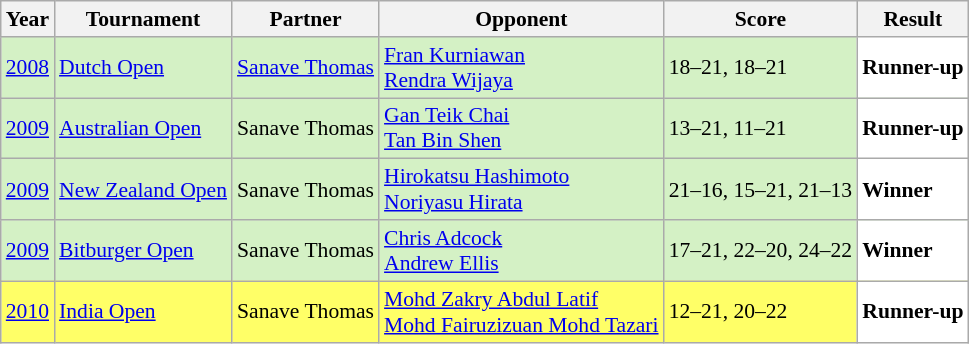<table class="sortable wikitable" style="font-size: 90%;">
<tr>
<th>Year</th>
<th>Tournament</th>
<th>Partner</th>
<th>Opponent</th>
<th>Score</th>
<th>Result</th>
</tr>
<tr style="background:#D4F1C5">
<td align="center"><a href='#'>2008</a></td>
<td align="left"><a href='#'>Dutch Open</a></td>
<td align="left"> <a href='#'>Sanave Thomas</a></td>
<td align="left"> <a href='#'>Fran Kurniawan</a> <br>  <a href='#'>Rendra Wijaya</a></td>
<td align="left">18–21, 18–21</td>
<td style="text-align:left; background:white"> <strong>Runner-up</strong></td>
</tr>
<tr style="background:#D4F1C5">
<td align="center"><a href='#'>2009</a></td>
<td align="left"><a href='#'>Australian Open</a></td>
<td align="left"> Sanave Thomas</td>
<td align="left"> <a href='#'>Gan Teik Chai</a> <br>  <a href='#'>Tan Bin Shen</a></td>
<td align="left">13–21, 11–21</td>
<td style="text-align:left; background:white"> <strong>Runner-up</strong></td>
</tr>
<tr style="background:#D4F1C5">
<td align="center"><a href='#'>2009</a></td>
<td align="left"><a href='#'>New Zealand Open</a></td>
<td align="left"> Sanave Thomas</td>
<td align="left"> <a href='#'>Hirokatsu Hashimoto</a> <br>  <a href='#'>Noriyasu Hirata</a></td>
<td align="left">21–16, 15–21, 21–13</td>
<td style="text-align:left; background:white"> <strong>Winner</strong></td>
</tr>
<tr style="background:#D4F1C5">
<td align="center"><a href='#'>2009</a></td>
<td align="left"><a href='#'>Bitburger Open</a></td>
<td align="left"> Sanave Thomas</td>
<td align="left"> <a href='#'>Chris Adcock</a> <br>  <a href='#'>Andrew Ellis</a></td>
<td align="left">17–21, 22–20, 24–22</td>
<td style="text-align:left; background:white"> <strong>Winner</strong></td>
</tr>
<tr style="background:#FFFF67">
<td align="center"><a href='#'>2010</a></td>
<td align="left"><a href='#'>India Open</a></td>
<td align="left"> Sanave Thomas</td>
<td align="left"> <a href='#'>Mohd Zakry Abdul Latif</a> <br>  <a href='#'>Mohd Fairuzizuan Mohd Tazari</a></td>
<td align="left">12–21, 20–22</td>
<td style="text-align:left; background:white"> <strong>Runner-up</strong></td>
</tr>
</table>
